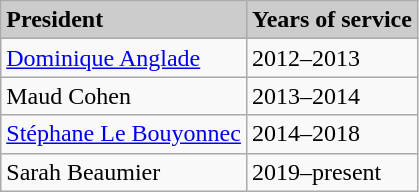<table class="wikitable">
<tr style="background:#ccc;">
<td><strong>President</strong></td>
<td><strong>Years of service</strong></td>
</tr>
<tr>
<td><a href='#'>Dominique Anglade</a></td>
<td>2012–2013</td>
</tr>
<tr>
<td>Maud Cohen</td>
<td>2013–2014</td>
</tr>
<tr>
<td><a href='#'>Stéphane Le Bouyonnec</a></td>
<td>2014–2018</td>
</tr>
<tr>
<td>Sarah Beaumier</td>
<td>2019–present</td>
</tr>
</table>
